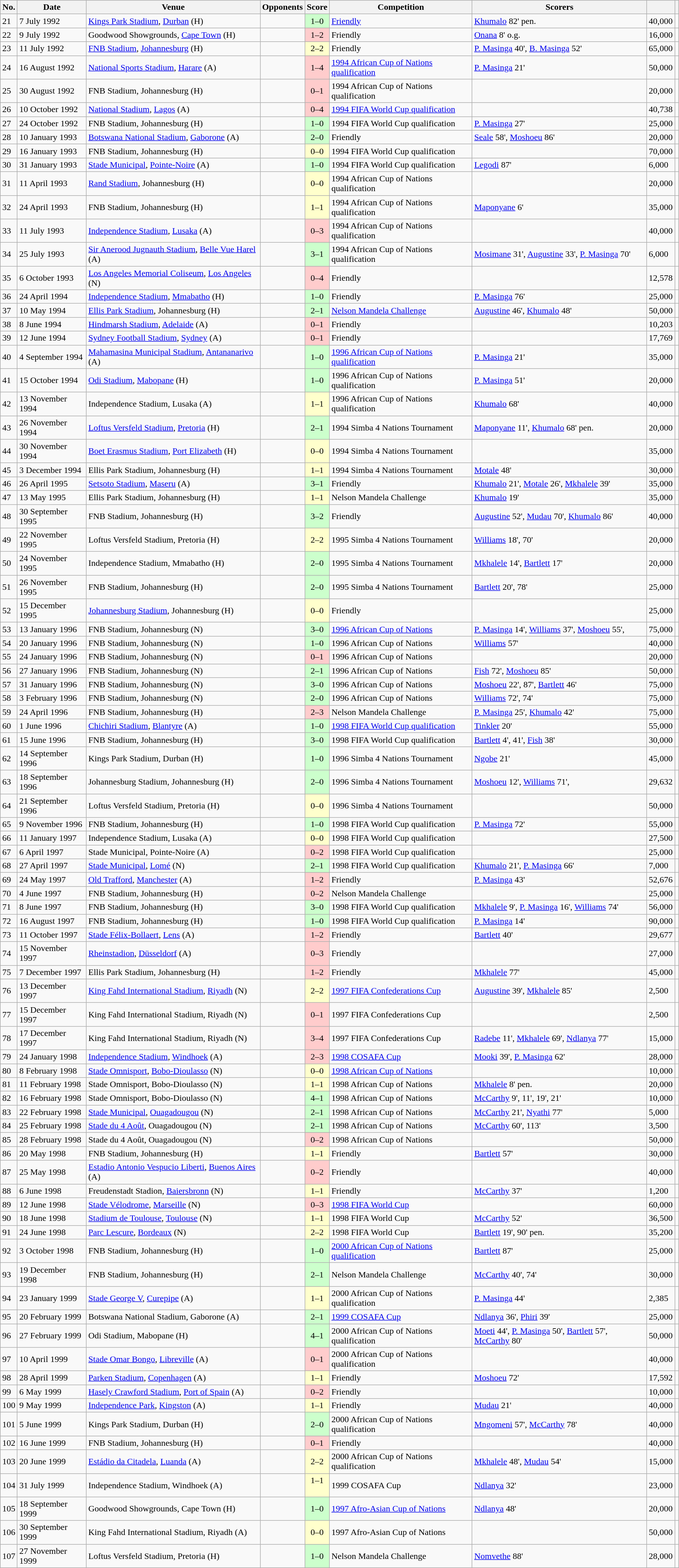<table class="wikitable sortable">
<tr>
<th>No.</th>
<th>Date</th>
<th>Venue</th>
<th>Opponents</th>
<th>Score</th>
<th>Competition</th>
<th class="unsortable">Scorers</th>
<th></th>
<th class="unsortable"></th>
</tr>
<tr>
<td>21</td>
<td>7 July 1992</td>
<td><a href='#'>Kings Park Stadium</a>, <a href='#'>Durban</a> (H)</td>
<td></td>
<td align="center" bgcolor="#CCFFCC">1–0</td>
<td><a href='#'>Friendly</a></td>
<td><a href='#'>Khumalo</a> 82' pen.</td>
<td>40,000</td>
<td></td>
</tr>
<tr>
<td>22</td>
<td>9 July 1992</td>
<td>Goodwood Showgrounds, <a href='#'>Cape Town</a> (H)</td>
<td></td>
<td align="center" bgcolor="#FFCCCC">1–2</td>
<td>Friendly</td>
<td><a href='#'>Onana</a> 8' o.g.</td>
<td>16,000</td>
<td></td>
</tr>
<tr>
<td>23</td>
<td>11 July 1992</td>
<td><a href='#'>FNB Stadium</a>, <a href='#'>Johannesburg</a> (H)</td>
<td></td>
<td align="center" bgcolor="#FFFFCC">2–2</td>
<td>Friendly</td>
<td><a href='#'>P. Masinga</a> 40', <a href='#'>B. Masinga</a> 52'</td>
<td>65,000</td>
<td></td>
</tr>
<tr>
<td>24</td>
<td>16 August 1992</td>
<td><a href='#'>National Sports Stadium</a>, <a href='#'>Harare</a> (A)</td>
<td></td>
<td align="center" bgcolor="#FFCCCC">1–4</td>
<td><a href='#'>1994 African Cup of Nations qualification</a></td>
<td><a href='#'>P. Masinga</a> 21'</td>
<td>50,000</td>
<td></td>
</tr>
<tr>
<td>25</td>
<td>30 August 1992</td>
<td>FNB Stadium, Johannesburg (H)</td>
<td></td>
<td align="center" bgcolor="#FFCCCC">0–1</td>
<td>1994 African Cup of Nations qualification</td>
<td></td>
<td>20,000</td>
<td></td>
</tr>
<tr>
<td>26</td>
<td>10 October 1992</td>
<td><a href='#'>National Stadium</a>, <a href='#'>Lagos</a> (A)</td>
<td></td>
<td align="center" bgcolor="#FFCCCC">0–4</td>
<td><a href='#'>1994 FIFA World Cup qualification</a></td>
<td></td>
<td>40,738</td>
<td></td>
</tr>
<tr>
<td>27</td>
<td>24 October 1992</td>
<td>FNB Stadium, Johannesburg (H)</td>
<td></td>
<td align="center" bgcolor="#CCFFCC">1–0</td>
<td>1994 FIFA World Cup qualification</td>
<td><a href='#'>P. Masinga</a> 27'</td>
<td>25,000</td>
<td></td>
</tr>
<tr>
<td>28</td>
<td>10 January 1993</td>
<td><a href='#'>Botswana National Stadium</a>, <a href='#'>Gaborone</a> (A)</td>
<td></td>
<td align="center" bgcolor="#CCFFCC">2–0</td>
<td>Friendly</td>
<td><a href='#'>Seale</a> 58', <a href='#'>Moshoeu</a> 86'</td>
<td>20,000</td>
<td></td>
</tr>
<tr>
<td>29</td>
<td>16 January 1993</td>
<td>FNB Stadium, Johannesburg (H)</td>
<td></td>
<td align="center" bgcolor="#FFFFCC">0–0</td>
<td>1994 FIFA World Cup qualification</td>
<td></td>
<td>70,000</td>
<td></td>
</tr>
<tr>
<td>30</td>
<td>31 January 1993</td>
<td><a href='#'>Stade Municipal</a>, <a href='#'>Pointe-Noire</a> (A)</td>
<td></td>
<td align="center" bgcolor="#CCFFCC">1–0</td>
<td>1994 FIFA World Cup qualification</td>
<td><a href='#'>Legodi</a> 87'</td>
<td>6,000</td>
<td></td>
</tr>
<tr>
<td>31</td>
<td>11 April 1993</td>
<td><a href='#'>Rand Stadium</a>, Johannesburg (H)</td>
<td></td>
<td align="center" bgcolor="#FFFFCC">0–0</td>
<td>1994 African Cup of Nations qualification</td>
<td></td>
<td>20,000</td>
<td></td>
</tr>
<tr>
<td>32</td>
<td>24 April 1993</td>
<td>FNB Stadium, Johannesburg (H)</td>
<td></td>
<td align="center" bgcolor="#FFFFCC">1–1</td>
<td>1994 African Cup of Nations qualification</td>
<td><a href='#'>Maponyane</a> 6'</td>
<td>35,000</td>
<td></td>
</tr>
<tr>
<td>33</td>
<td>11 July 1993</td>
<td><a href='#'>Independence Stadium</a>, <a href='#'>Lusaka</a> (A)</td>
<td></td>
<td align="center" bgcolor="#FFCCCC">0–3</td>
<td>1994 African Cup of Nations qualification</td>
<td></td>
<td>40,000</td>
<td></td>
</tr>
<tr>
<td>34</td>
<td>25 July 1993</td>
<td><a href='#'>Sir Anerood Jugnauth Stadium</a>, <a href='#'>Belle Vue Harel</a> (A)</td>
<td></td>
<td align="center" bgcolor="#CCFFCC">3–1</td>
<td>1994 African Cup of Nations qualification</td>
<td><a href='#'>Mosimane</a> 31', <a href='#'>Augustine</a> 33', <a href='#'>P. Masinga</a> 70'</td>
<td>6,000</td>
<td></td>
</tr>
<tr>
<td>35</td>
<td>6 October 1993</td>
<td><a href='#'>Los Angeles Memorial Coliseum</a>, <a href='#'>Los Angeles</a> (N)</td>
<td></td>
<td align="center" bgcolor="#FFCCCC">0–4</td>
<td>Friendly</td>
<td></td>
<td>12,578</td>
<td></td>
</tr>
<tr>
<td>36</td>
<td>24 April 1994</td>
<td><a href='#'>Independence Stadium</a>, <a href='#'>Mmabatho</a> (H)</td>
<td></td>
<td align="center" bgcolor="#CCFFCC">1–0</td>
<td>Friendly</td>
<td><a href='#'>P. Masinga</a> 76'</td>
<td>25,000</td>
<td></td>
</tr>
<tr>
<td>37</td>
<td>10 May 1994</td>
<td><a href='#'>Ellis Park Stadium</a>, Johannesburg (H)</td>
<td></td>
<td align="center" bgcolor="#CCFFCC">2–1</td>
<td><a href='#'>Nelson Mandela Challenge</a></td>
<td><a href='#'>Augustine</a> 46', <a href='#'>Khumalo</a> 48'</td>
<td>50,000</td>
<td></td>
</tr>
<tr>
<td>38</td>
<td>8 June 1994</td>
<td><a href='#'>Hindmarsh Stadium</a>, <a href='#'>Adelaide</a> (A)</td>
<td></td>
<td align="center" bgcolor="#FFCCCC">0–1</td>
<td>Friendly</td>
<td></td>
<td>10,203</td>
<td></td>
</tr>
<tr>
<td>39</td>
<td>12 June 1994</td>
<td><a href='#'>Sydney Football Stadium</a>, <a href='#'>Sydney</a> (A)</td>
<td></td>
<td align="center" bgcolor="#FFCCCC">0–1</td>
<td>Friendly</td>
<td></td>
<td>17,769</td>
<td></td>
</tr>
<tr>
<td>40</td>
<td>4 September 1994</td>
<td><a href='#'>Mahamasina Municipal Stadium</a>, <a href='#'>Antananarivo</a> (A)</td>
<td></td>
<td align="center" bgcolor="#CCFFCC">1–0</td>
<td><a href='#'>1996 African Cup of Nations qualification</a></td>
<td><a href='#'>P. Masinga</a> 21'</td>
<td>35,000</td>
<td></td>
</tr>
<tr>
<td>41</td>
<td>15 October 1994</td>
<td><a href='#'>Odi Stadium</a>, <a href='#'>Mabopane</a> (H)</td>
<td></td>
<td align="center" bgcolor="#CCFFCC">1–0</td>
<td>1996 African Cup of Nations qualification</td>
<td><a href='#'>P. Masinga</a> 51'</td>
<td>20,000</td>
<td></td>
</tr>
<tr>
<td>42</td>
<td>13 November 1994</td>
<td>Independence Stadium, Lusaka (A)</td>
<td></td>
<td align="center" bgcolor="#FFFFCC">1–1</td>
<td>1996 African Cup of Nations qualification</td>
<td><a href='#'>Khumalo</a> 68'</td>
<td>40,000</td>
<td></td>
</tr>
<tr>
<td>43</td>
<td>26 November 1994</td>
<td><a href='#'>Loftus Versfeld Stadium</a>, <a href='#'>Pretoria</a> (H)</td>
<td></td>
<td align="center" bgcolor="#CCFFCC">2–1</td>
<td>1994 Simba 4 Nations Tournament</td>
<td><a href='#'>Maponyane</a> 11', <a href='#'>Khumalo</a> 68' pen.</td>
<td>20,000</td>
<td></td>
</tr>
<tr>
<td>44</td>
<td>30 November 1994</td>
<td><a href='#'>Boet Erasmus Stadium</a>, <a href='#'>Port Elizabeth</a> (H)</td>
<td></td>
<td align="center" bgcolor="#FFFFCC">0–0</td>
<td>1994 Simba 4 Nations Tournament</td>
<td></td>
<td>35,000</td>
<td></td>
</tr>
<tr>
<td>45</td>
<td>3 December 1994</td>
<td>Ellis Park Stadium, Johannesburg (H)</td>
<td></td>
<td align="center" bgcolor="#FFFFCC">1–1</td>
<td>1994 Simba 4 Nations Tournament</td>
<td><a href='#'>Motale</a> 48'</td>
<td>30,000</td>
<td></td>
</tr>
<tr>
<td>46</td>
<td>26 April 1995</td>
<td><a href='#'>Setsoto Stadium</a>, <a href='#'>Maseru</a> (A)</td>
<td></td>
<td align="center" bgcolor="#CCFFCC">3–1</td>
<td>Friendly</td>
<td><a href='#'>Khumalo</a> 21', <a href='#'>Motale</a> 26', <a href='#'>Mkhalele</a> 39'</td>
<td>35,000</td>
<td></td>
</tr>
<tr>
<td>47</td>
<td>13 May 1995</td>
<td>Ellis Park Stadium, Johannesburg (H)</td>
<td></td>
<td align="center" bgcolor="#FFFFCC">1–1</td>
<td>Nelson Mandela Challenge</td>
<td><a href='#'>Khumalo</a> 19'</td>
<td>35,000</td>
<td></td>
</tr>
<tr>
<td>48</td>
<td>30 September 1995</td>
<td>FNB Stadium, Johannesburg (H)</td>
<td></td>
<td align="center" bgcolor="#CCFFCC">3–2</td>
<td>Friendly</td>
<td><a href='#'>Augustine</a> 52', <a href='#'>Mudau</a> 70', <a href='#'>Khumalo</a> 86'</td>
<td>40,000</td>
<td></td>
</tr>
<tr>
<td>49</td>
<td>22 November 1995</td>
<td>Loftus Versfeld Stadium, Pretoria (H)</td>
<td></td>
<td align="center" bgcolor="#FFFFCC">2–2</td>
<td>1995 Simba 4 Nations Tournament</td>
<td><a href='#'>Williams</a> 18', 70'</td>
<td>20,000</td>
<td></td>
</tr>
<tr>
<td>50</td>
<td>24 November 1995</td>
<td>Independence Stadium, Mmabatho (H)</td>
<td></td>
<td align="center" bgcolor="#CCFFCC">2–0</td>
<td>1995 Simba 4 Nations Tournament</td>
<td><a href='#'>Mkhalele</a> 14', <a href='#'>Bartlett</a> 17'</td>
<td>20,000</td>
<td></td>
</tr>
<tr>
<td>51</td>
<td>26 November 1995</td>
<td>FNB Stadium, Johannesburg (H)</td>
<td></td>
<td align="center" bgcolor="#CCFFCC">2–0</td>
<td>1995 Simba 4 Nations Tournament</td>
<td><a href='#'>Bartlett</a> 20', 78'</td>
<td>25,000</td>
<td></td>
</tr>
<tr>
<td>52</td>
<td>15 December 1995</td>
<td><a href='#'>Johannesburg Stadium</a>, Johannesburg (H)</td>
<td></td>
<td align="center" bgcolor="#FFFFCC">0–0</td>
<td>Friendly</td>
<td></td>
<td>25,000</td>
<td></td>
</tr>
<tr>
<td>53</td>
<td>13 January 1996</td>
<td>FNB Stadium, Johannesburg (N)</td>
<td></td>
<td align="center" bgcolor="#CCFFCC">3–0</td>
<td><a href='#'>1996 African Cup of Nations</a></td>
<td><a href='#'>P. Masinga</a> 14', <a href='#'>Williams</a> 37', <a href='#'>Moshoeu</a> 55',</td>
<td>75,000</td>
<td></td>
</tr>
<tr>
<td>54</td>
<td>20 January 1996</td>
<td>FNB Stadium, Johannesburg (N)</td>
<td></td>
<td align="center" bgcolor="#CCFFCC">1–0</td>
<td>1996 African Cup of Nations</td>
<td><a href='#'>Williams</a> 57'</td>
<td>40,000</td>
<td></td>
</tr>
<tr>
<td>55</td>
<td>24 January 1996</td>
<td>FNB Stadium, Johannesburg (N)</td>
<td></td>
<td align="center" bgcolor="#FFCCCC">0–1</td>
<td>1996 African Cup of Nations</td>
<td></td>
<td>20,000</td>
<td></td>
</tr>
<tr>
<td>56</td>
<td>27 January 1996</td>
<td>FNB Stadium, Johannesburg (N)</td>
<td></td>
<td align="center" bgcolor="#CCFFCC">2–1</td>
<td>1996 African Cup of Nations</td>
<td><a href='#'>Fish</a> 72', <a href='#'>Moshoeu</a> 85'</td>
<td>50,000</td>
<td></td>
</tr>
<tr>
<td>57</td>
<td>31 January 1996</td>
<td>FNB Stadium, Johannesburg (N)</td>
<td></td>
<td align="center" bgcolor="#CCFFCC">3–0</td>
<td>1996 African Cup of Nations</td>
<td><a href='#'>Moshoeu</a> 22', 87', <a href='#'>Bartlett</a> 46'</td>
<td>75,000</td>
<td></td>
</tr>
<tr>
<td>58</td>
<td>3 February 1996</td>
<td>FNB Stadium, Johannesburg (N)</td>
<td></td>
<td align="center" bgcolor="#CCFFCC">2–0</td>
<td>1996 African Cup of Nations</td>
<td><a href='#'>Williams</a> 72', 74'</td>
<td>75,000</td>
<td></td>
</tr>
<tr>
<td>59</td>
<td>24 April 1996</td>
<td>FNB Stadium, Johannesburg (H)</td>
<td></td>
<td align="center" bgcolor="#FFCCCC">2–3</td>
<td>Nelson Mandela Challenge</td>
<td><a href='#'>P. Masinga</a> 25', <a href='#'>Khumalo</a> 42'</td>
<td>75,000</td>
<td></td>
</tr>
<tr>
<td>60</td>
<td>1 June 1996</td>
<td><a href='#'>Chichiri Stadium</a>, <a href='#'>Blantyre</a> (A)</td>
<td></td>
<td align="center" bgcolor="#CCFFCC">1–0</td>
<td><a href='#'>1998 FIFA World Cup qualification</a></td>
<td><a href='#'>Tinkler</a> 20'</td>
<td>55,000</td>
<td></td>
</tr>
<tr>
<td>61</td>
<td>15 June 1996</td>
<td>FNB Stadium, Johannesburg (H)</td>
<td></td>
<td align="center" bgcolor="#CCFFCC">3–0</td>
<td>1998 FIFA World Cup qualification</td>
<td><a href='#'>Bartlett</a> 4', 41', <a href='#'>Fish</a> 38'</td>
<td>30,000</td>
<td></td>
</tr>
<tr>
<td>62</td>
<td>14 September 1996</td>
<td>Kings Park Stadium, Durban (H)</td>
<td></td>
<td align="center" bgcolor="#CCFFCC">1–0</td>
<td>1996 Simba 4 Nations Tournament</td>
<td><a href='#'>Ngobe</a> 21'</td>
<td>45,000</td>
<td></td>
</tr>
<tr>
<td>63</td>
<td>18 September 1996</td>
<td>Johannesburg Stadium, Johannesburg (H)</td>
<td></td>
<td align="center" bgcolor="#CCFFCC">2–0</td>
<td>1996 Simba 4 Nations Tournament</td>
<td><a href='#'>Moshoeu</a> 12', <a href='#'>Williams</a> 71',</td>
<td>29,632</td>
<td></td>
</tr>
<tr>
<td>64</td>
<td>21 September 1996</td>
<td>Loftus Versfeld Stadium, Pretoria (H)</td>
<td></td>
<td align="center" bgcolor="#FFFFCC">0–0</td>
<td>1996 Simba 4 Nations Tournament</td>
<td></td>
<td>50,000</td>
<td></td>
</tr>
<tr>
<td>65</td>
<td>9 November 1996</td>
<td>FNB Stadium, Johannesburg (H)</td>
<td></td>
<td align="center" bgcolor="#CCFFCC">1–0</td>
<td>1998 FIFA World Cup qualification</td>
<td><a href='#'>P. Masinga</a> 72'</td>
<td>55,000</td>
<td></td>
</tr>
<tr>
<td>66</td>
<td>11 January 1997</td>
<td>Independence Stadium, Lusaka (A)</td>
<td></td>
<td align="center" bgcolor="#FFFFCC">0–0</td>
<td>1998 FIFA World Cup qualification</td>
<td></td>
<td>27,500</td>
<td></td>
</tr>
<tr>
<td>67</td>
<td>6 April 1997</td>
<td>Stade Municipal, Pointe-Noire (A)</td>
<td></td>
<td align="center" bgcolor="#FFCCCC">0–2</td>
<td>1998 FIFA World Cup qualification</td>
<td></td>
<td>25,000</td>
<td></td>
</tr>
<tr>
<td>68</td>
<td>27 April 1997</td>
<td><a href='#'>Stade Municipal</a>, <a href='#'>Lomé</a> (N)</td>
<td></td>
<td align="center" bgcolor="#CCFFCC">2–1</td>
<td>1998 FIFA World Cup qualification</td>
<td><a href='#'>Khumalo</a> 21', <a href='#'>P. Masinga</a> 66'</td>
<td>7,000</td>
<td></td>
</tr>
<tr>
<td>69</td>
<td>24 May 1997</td>
<td><a href='#'>Old Trafford</a>, <a href='#'>Manchester</a> (A)</td>
<td></td>
<td align="center" bgcolor="#FFCCCC">1–2</td>
<td>Friendly</td>
<td><a href='#'>P. Masinga</a> 43'</td>
<td>52,676</td>
<td></td>
</tr>
<tr>
<td>70</td>
<td>4 June 1997</td>
<td>FNB Stadium, Johannesburg (H)</td>
<td></td>
<td align="center" bgcolor="#FFCCCC">0–2</td>
<td>Nelson Mandela Challenge</td>
<td></td>
<td>25,000</td>
<td></td>
</tr>
<tr>
<td>71</td>
<td>8 June 1997</td>
<td>FNB Stadium, Johannesburg (H)</td>
<td></td>
<td align="center" bgcolor="#CCFFCC">3–0</td>
<td>1998 FIFA World Cup qualification</td>
<td><a href='#'>Mkhalele</a> 9', <a href='#'>P. Masinga</a> 16', <a href='#'>Williams</a> 74'</td>
<td>56,000</td>
<td></td>
</tr>
<tr>
<td>72</td>
<td>16 August 1997</td>
<td>FNB Stadium, Johannesburg (H)</td>
<td></td>
<td align="center" bgcolor="#CCFFCC">1–0</td>
<td>1998 FIFA World Cup qualification</td>
<td><a href='#'>P. Masinga</a> 14'</td>
<td>90,000</td>
<td></td>
</tr>
<tr>
<td>73</td>
<td>11 October 1997</td>
<td><a href='#'>Stade Félix-Bollaert</a>, <a href='#'>Lens</a> (A)</td>
<td></td>
<td align="center" bgcolor="#FFCCCC">1–2</td>
<td>Friendly</td>
<td><a href='#'>Bartlett</a> 40'</td>
<td>29,677</td>
<td></td>
</tr>
<tr>
<td>74</td>
<td>15 November 1997</td>
<td><a href='#'>Rheinstadion</a>, <a href='#'>Düsseldorf</a> (A)</td>
<td></td>
<td align="center" bgcolor="#FFCCCC">0–3</td>
<td>Friendly</td>
<td></td>
<td>27,000</td>
<td></td>
</tr>
<tr>
<td>75</td>
<td>7 December 1997</td>
<td>Ellis Park Stadium, Johannesburg (H)</td>
<td></td>
<td align="center" bgcolor="#FFCCCC">1–2</td>
<td>Friendly</td>
<td><a href='#'>Mkhalele</a> 77'</td>
<td>45,000</td>
<td></td>
</tr>
<tr>
<td>76</td>
<td>13 December 1997</td>
<td><a href='#'>King Fahd International Stadium</a>, <a href='#'>Riyadh</a> (N)</td>
<td></td>
<td align="center" bgcolor="#FFFFCC">2–2</td>
<td><a href='#'>1997 FIFA Confederations Cup</a></td>
<td><a href='#'>Augustine</a> 39', <a href='#'>Mkhalele</a> 85'</td>
<td>2,500</td>
<td></td>
</tr>
<tr>
<td>77</td>
<td>15 December 1997</td>
<td>King Fahd International Stadium, Riyadh (N)</td>
<td></td>
<td align="center" bgcolor="#FFCCCC">0–1</td>
<td>1997 FIFA Confederations Cup</td>
<td></td>
<td>2,500</td>
<td></td>
</tr>
<tr>
<td>78</td>
<td>17 December 1997</td>
<td>King Fahd International Stadium, Riyadh (N)</td>
<td></td>
<td align="center" bgcolor="#FFCCCC">3–4</td>
<td>1997 FIFA Confederations Cup</td>
<td><a href='#'>Radebe</a> 11', <a href='#'>Mkhalele</a> 69', <a href='#'>Ndlanya</a> 77'</td>
<td>15,000</td>
<td></td>
</tr>
<tr>
<td>79</td>
<td>24 January 1998</td>
<td><a href='#'>Independence Stadium</a>, <a href='#'>Windhoek</a> (A)</td>
<td></td>
<td align="center" bgcolor="#FFCCCC">2–3<br></td>
<td><a href='#'>1998 COSAFA Cup</a></td>
<td><a href='#'>Mooki</a> 39', <a href='#'>P. Masinga</a> 62'</td>
<td>28,000</td>
<td></td>
</tr>
<tr>
<td>80</td>
<td>8 February 1998</td>
<td><a href='#'>Stade Omnisport</a>, <a href='#'>Bobo-Dioulasso</a> (N)</td>
<td></td>
<td align="center" bgcolor="#FFFFCC">0–0</td>
<td><a href='#'>1998 African Cup of Nations</a></td>
<td></td>
<td>10,000</td>
<td></td>
</tr>
<tr>
<td>81</td>
<td>11 February 1998</td>
<td>Stade Omnisport, Bobo-Dioulasso (N)</td>
<td></td>
<td align="center" bgcolor="#FFFFCC">1–1</td>
<td>1998 African Cup of Nations</td>
<td><a href='#'>Mkhalele</a> 8' pen.</td>
<td>20,000</td>
<td></td>
</tr>
<tr>
<td>82</td>
<td>16 February 1998</td>
<td>Stade Omnisport, Bobo-Dioulasso (N)</td>
<td></td>
<td align="center" bgcolor="#CCFFCC">4–1</td>
<td>1998 African Cup of Nations</td>
<td><a href='#'>McCarthy</a> 9', 11', 19', 21'</td>
<td>10,000</td>
<td></td>
</tr>
<tr>
<td>83</td>
<td>22 February 1998</td>
<td><a href='#'>Stade Municipal</a>, <a href='#'>Ouagadougou</a> (N)</td>
<td></td>
<td align="center" bgcolor="#CCFFCC">2–1</td>
<td>1998 African Cup of Nations</td>
<td><a href='#'>McCarthy</a> 21', <a href='#'>Nyathi</a> 77'</td>
<td>5,000</td>
<td></td>
</tr>
<tr>
<td>84</td>
<td>25 February 1998</td>
<td><a href='#'>Stade du 4 Août</a>, Ouagadougou (N)</td>
<td></td>
<td align="center" bgcolor="#CCFFCC">2–1<br></td>
<td>1998 African Cup of Nations</td>
<td><a href='#'>McCarthy</a> 60', 113'</td>
<td>3,500</td>
<td></td>
</tr>
<tr>
<td>85</td>
<td>28 February 1998</td>
<td>Stade du 4 Août, Ouagadougou (N)</td>
<td></td>
<td align="center" bgcolor="#FFCCCC">0–2</td>
<td>1998 African Cup of Nations</td>
<td></td>
<td>50,000</td>
<td></td>
</tr>
<tr>
<td>86</td>
<td>20 May 1998</td>
<td>FNB Stadium, Johannesburg (H)</td>
<td></td>
<td align="center" bgcolor="#FFFFCC">1–1</td>
<td>Friendly</td>
<td><a href='#'>Bartlett</a> 57'</td>
<td>30,000</td>
<td></td>
</tr>
<tr>
<td>87</td>
<td>25 May 1998</td>
<td><a href='#'>Estadio Antonio Vespucio Liberti</a>, <a href='#'>Buenos Aires</a> (A)</td>
<td></td>
<td align="center" bgcolor="#FFCCCC">0–2</td>
<td>Friendly</td>
<td></td>
<td>40,000</td>
<td></td>
</tr>
<tr>
<td>88</td>
<td>6 June 1998</td>
<td>Freudenstadt Stadion, <a href='#'>Baiersbronn</a> (N)</td>
<td></td>
<td align="center" bgcolor="#FFFFCC">1–1</td>
<td>Friendly</td>
<td><a href='#'>McCarthy</a> 37'</td>
<td>1,200</td>
<td></td>
</tr>
<tr>
<td>89</td>
<td>12 June 1998</td>
<td><a href='#'>Stade Vélodrome</a>, <a href='#'>Marseille</a> (N)</td>
<td></td>
<td align="center" bgcolor="#FFCCCC">0–3</td>
<td><a href='#'>1998 FIFA World Cup</a></td>
<td></td>
<td>60,000</td>
<td></td>
</tr>
<tr>
<td>90</td>
<td>18 June 1998</td>
<td><a href='#'>Stadium de Toulouse</a>, <a href='#'>Toulouse</a> (N)</td>
<td></td>
<td align="center" bgcolor="#FFFFCC">1–1</td>
<td>1998 FIFA World Cup</td>
<td><a href='#'>McCarthy</a> 52'</td>
<td>36,500</td>
<td></td>
</tr>
<tr>
<td>91</td>
<td>24 June 1998</td>
<td><a href='#'>Parc Lescure</a>, <a href='#'>Bordeaux</a> (N)</td>
<td></td>
<td align="center" bgcolor="#FFFFCC">2–2</td>
<td>1998 FIFA World Cup</td>
<td><a href='#'>Bartlett</a> 19', 90' pen.</td>
<td>35,200</td>
<td></td>
</tr>
<tr>
<td>92</td>
<td>3 October 1998</td>
<td>FNB Stadium, Johannesburg (H)</td>
<td></td>
<td align="center" bgcolor="#CCFFCC">1–0</td>
<td><a href='#'>2000 African Cup of Nations qualification</a></td>
<td><a href='#'>Bartlett</a> 87'</td>
<td>25,000</td>
<td></td>
</tr>
<tr>
<td>93</td>
<td>19 December 1998</td>
<td>FNB Stadium, Johannesburg (H)</td>
<td></td>
<td align="center" bgcolor="#CCFFCC">2–1</td>
<td>Nelson Mandela Challenge</td>
<td><a href='#'>McCarthy</a> 40', 74'</td>
<td>30,000</td>
<td></td>
</tr>
<tr>
<td>94</td>
<td>23 January 1999</td>
<td><a href='#'>Stade George V</a>, <a href='#'>Curepipe</a> (A)</td>
<td></td>
<td align="center" bgcolor="#FFFFCC">1–1</td>
<td>2000 African Cup of Nations qualification</td>
<td><a href='#'>P. Masinga</a> 44'</td>
<td>2,385</td>
<td></td>
</tr>
<tr>
<td>95</td>
<td>20 February 1999</td>
<td>Botswana National Stadium, Gaborone (A)</td>
<td></td>
<td align="center" bgcolor="#CCFFCC">2–1</td>
<td><a href='#'>1999 COSAFA Cup</a></td>
<td><a href='#'>Ndlanya</a> 36', <a href='#'>Phiri</a> 39'</td>
<td>25,000</td>
<td></td>
</tr>
<tr>
<td>96</td>
<td>27 February 1999</td>
<td>Odi Stadium, Mabopane (H)</td>
<td></td>
<td align="center" bgcolor="#CCFFCC">4–1</td>
<td>2000 African Cup of Nations qualification</td>
<td><a href='#'>Moeti</a> 44', <a href='#'>P. Masinga</a> 50', <a href='#'>Bartlett</a> 57', <a href='#'>McCarthy</a> 80'</td>
<td>50,000</td>
<td></td>
</tr>
<tr>
<td>97</td>
<td>10 April 1999</td>
<td><a href='#'>Stade Omar Bongo</a>, <a href='#'>Libreville</a> (A)</td>
<td></td>
<td align="center" bgcolor="#FFCCCC">0–1</td>
<td>2000 African Cup of Nations qualification</td>
<td></td>
<td>40,000</td>
<td></td>
</tr>
<tr>
<td>98</td>
<td>28 April 1999</td>
<td><a href='#'>Parken Stadium</a>, <a href='#'>Copenhagen</a> (A)</td>
<td></td>
<td align="center" bgcolor="#FFFFCC">1–1</td>
<td>Friendly</td>
<td><a href='#'>Moshoeu</a> 72'</td>
<td>17,592</td>
<td></td>
</tr>
<tr>
<td>99</td>
<td>6 May 1999</td>
<td><a href='#'>Hasely Crawford Stadium</a>, <a href='#'>Port of Spain</a> (A)</td>
<td></td>
<td align="center" bgcolor="#FFCCCC">0–2</td>
<td>Friendly</td>
<td></td>
<td>10,000</td>
<td></td>
</tr>
<tr>
<td>100</td>
<td>9 May 1999</td>
<td><a href='#'>Independence Park</a>, <a href='#'>Kingston</a> (A)</td>
<td></td>
<td align="center" bgcolor="#FFFFCC">1–1</td>
<td>Friendly</td>
<td><a href='#'>Mudau</a> 21'</td>
<td>40,000</td>
<td></td>
</tr>
<tr>
<td>101</td>
<td>5 June 1999</td>
<td>Kings Park Stadium, Durban (H)</td>
<td></td>
<td align="center" bgcolor="#CCFFCC">2–0</td>
<td>2000 African Cup of Nations qualification</td>
<td><a href='#'>Mngomeni</a> 57', <a href='#'>McCarthy</a> 78'</td>
<td>40,000</td>
<td></td>
</tr>
<tr>
<td>102</td>
<td>16 June 1999</td>
<td>FNB Stadium, Johannesburg (H)</td>
<td></td>
<td align="center" bgcolor="#FFCCCC">0–1</td>
<td>Friendly</td>
<td></td>
<td>40,000</td>
<td></td>
</tr>
<tr>
<td>103</td>
<td>20 June 1999</td>
<td><a href='#'>Estádio da Citadela</a>, <a href='#'>Luanda</a> (A)</td>
<td></td>
<td align="center" bgcolor="#FFFFCC">2–2</td>
<td>2000 African Cup of Nations qualification</td>
<td><a href='#'>Mkhalele</a> 48', <a href='#'>Mudau</a> 54'</td>
<td>15,000</td>
<td></td>
</tr>
<tr>
<td>104</td>
<td>31 July 1999</td>
<td>Independence Stadium, Windhoek (A)</td>
<td></td>
<td align="center" bgcolor="#FFFFCC">1–1<br><br></td>
<td>1999 COSAFA Cup</td>
<td><a href='#'>Ndlanya</a> 32'</td>
<td>23,000</td>
<td></td>
</tr>
<tr>
<td>105</td>
<td>18 September 1999</td>
<td>Goodwood Showgrounds, Cape Town (H)</td>
<td></td>
<td align="center" bgcolor="#CCFFCC">1–0</td>
<td><a href='#'>1997 Afro-Asian Cup of Nations</a></td>
<td><a href='#'>Ndlanya</a> 48'</td>
<td>20,000</td>
<td></td>
</tr>
<tr>
<td>106</td>
<td>30 September 1999</td>
<td>King Fahd International Stadium, Riyadh (A)</td>
<td></td>
<td align="center" bgcolor="#FFFFCC">0–0</td>
<td>1997 Afro-Asian Cup of Nations</td>
<td></td>
<td>50,000</td>
<td></td>
</tr>
<tr>
<td>107</td>
<td>27 November 1999</td>
<td>Loftus Versfeld Stadium, Pretoria (H)</td>
<td></td>
<td align="center" bgcolor="#CCFFCC">1–0</td>
<td>Nelson Mandela Challenge</td>
<td><a href='#'>Nomvethe</a> 88'</td>
<td>28,000</td>
<td></td>
</tr>
</table>
